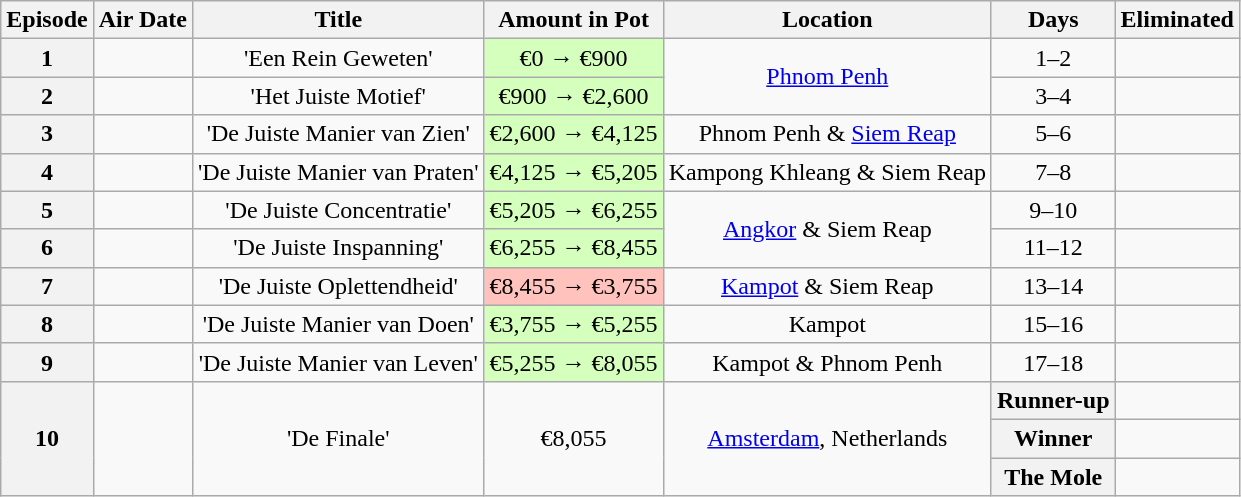<table class="wikitable" style="text-align:center">
<tr>
<th>Episode</th>
<th>Air Date</th>
<th>Title</th>
<th>Amount in Pot</th>
<th>Location</th>
<th>Days</th>
<th>Eliminated</th>
</tr>
<tr>
<th>1</th>
<td></td>
<td>'Een Rein Geweten'</td>
<td style="background:#D5FFBD">€0 → €900</td>
<td rowspan="2"><a href='#'>Phnom Penh</a></td>
<td>1–2</td>
<td></td>
</tr>
<tr>
<th>2</th>
<td></td>
<td>'Het Juiste Motief'</td>
<td style="background:#D5FFBD">€900 → €2,600</td>
<td>3–4</td>
<td></td>
</tr>
<tr>
<th>3</th>
<td></td>
<td>'De Juiste Manier van Zien'</td>
<td style="background:#D5FFBD">€2,600 → €4,125</td>
<td>Phnom Penh & <a href='#'>Siem Reap</a></td>
<td>5–6</td>
<td></td>
</tr>
<tr>
<th>4</th>
<td></td>
<td>'De Juiste Manier van Praten'</td>
<td style="background:#D5FFBD">€4,125 → €5,205</td>
<td>Kampong Khleang & Siem Reap</td>
<td>7–8</td>
<td></td>
</tr>
<tr>
<th>5</th>
<td></td>
<td>'De Juiste Concentratie'</td>
<td style="background:#D5FFBD">€5,205 → €6,255</td>
<td rowspan="2"><a href='#'>Angkor</a> & Siem Reap</td>
<td>9–10</td>
<td></td>
</tr>
<tr>
<th>6</th>
<td></td>
<td>'De Juiste Inspanning'</td>
<td style="background:#D5FFBD">€6,255 → €8,455</td>
<td>11–12</td>
<td></td>
</tr>
<tr>
<th>7</th>
<td></td>
<td>'De Juiste Oplettendheid'</td>
<td style="background:#FFC2BD">€8,455 → €3,755</td>
<td><a href='#'>Kampot</a> & Siem Reap</td>
<td>13–14</td>
<td></td>
</tr>
<tr>
<th>8</th>
<td></td>
<td>'De Juiste Manier van Doen'</td>
<td style="background:#D5FFBD">€3,755 → €5,255</td>
<td>Kampot</td>
<td>15–16</td>
<td></td>
</tr>
<tr>
<th>9</th>
<td></td>
<td>'De Juiste Manier van Leven'</td>
<td style="background:#D5FFBD">€5,255 → €8,055</td>
<td>Kampot & Phnom Penh</td>
<td>17–18</td>
<td></td>
</tr>
<tr>
<th rowspan=3>10</th>
<td rowspan=3></td>
<td rowspan=3>'De Finale'</td>
<td rowspan=3>€8,055</td>
<td rowspan=3><a href='#'>Amsterdam</a>, Netherlands</td>
<th>Runner-up</th>
<td></td>
</tr>
<tr>
<th>Winner</th>
<td></td>
</tr>
<tr>
<th>The Mole</th>
<td></td>
</tr>
</table>
